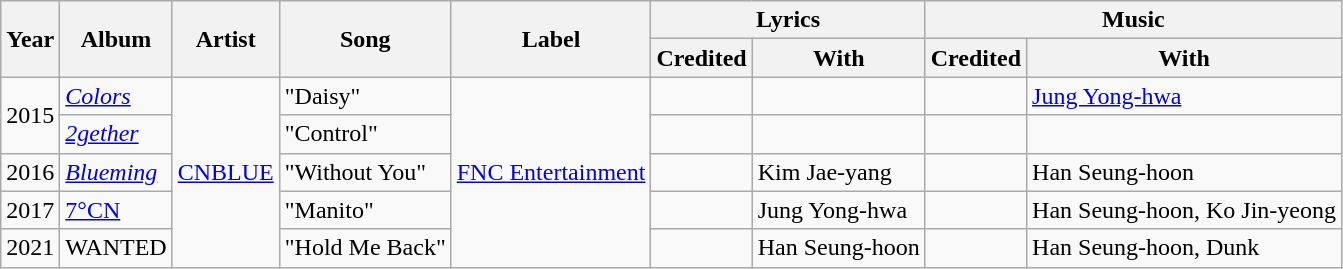<table class="wikitable">
<tr>
<th rowspan="2">Year</th>
<th rowspan="2">Album</th>
<th rowspan="2">Artist</th>
<th rowspan="2">Song</th>
<th rowspan="2">Label</th>
<th colspan="2">Lyrics</th>
<th colspan="2">Music</th>
</tr>
<tr>
<th>Credited</th>
<th>With</th>
<th>Credited</th>
<th>With</th>
</tr>
<tr>
<td rowspan="2">2015</td>
<td><a href='#'><em>Colors</em></a></td>
<td rowspan="5"><a href='#'>CNBLUE</a></td>
<td>"Daisy"</td>
<td rowspan="5"><a href='#'>FNC Entertainment</a></td>
<td></td>
<td></td>
<td></td>
<td><a href='#'>Jung Yong-hwa</a></td>
</tr>
<tr>
<td><a href='#'><em>2gether</em></a></td>
<td>"Control"</td>
<td></td>
<td></td>
<td></td>
<td></td>
</tr>
<tr>
<td rowspan="1">2016</td>
<td><em><a href='#'>Blueming</a></em></td>
<td>"Without You"</td>
<td></td>
<td>Kim Jae-yang</td>
<td></td>
<td>Han Seung-hoon</td>
</tr>
<tr>
<td rowspan="1">2017</td>
<td><a href='#'>7°CN</a></td>
<td>"Manito"</td>
<td></td>
<td>Jung Yong-hwa</td>
<td></td>
<td>Han Seung-hoon, Ko Jin-yeong</td>
</tr>
<tr>
<td rowspan="1">2021</td>
<td>WANTED</td>
<td>"Hold Me Back"</td>
<td></td>
<td>Han Seung-hoon</td>
<td></td>
<td>Han Seung-hoon, Dunk</td>
</tr>
</table>
